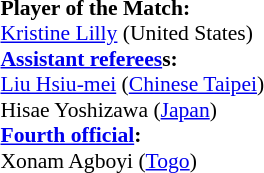<table style="width:100%; font-size:90%;">
<tr>
<td><br><strong>Player of the Match:</strong>
<br> <a href='#'>Kristine Lilly</a> (United States)<br><strong><a href='#'>Assistant referees</a>s:</strong>
<br> <a href='#'>Liu Hsiu-mei</a> (<a href='#'>Chinese Taipei</a>)
<br> Hisae Yoshizawa (<a href='#'>Japan</a>)
<br><strong><a href='#'>Fourth official</a>:</strong>
<br> Xonam Agboyi (<a href='#'>Togo</a>)</td>
</tr>
</table>
